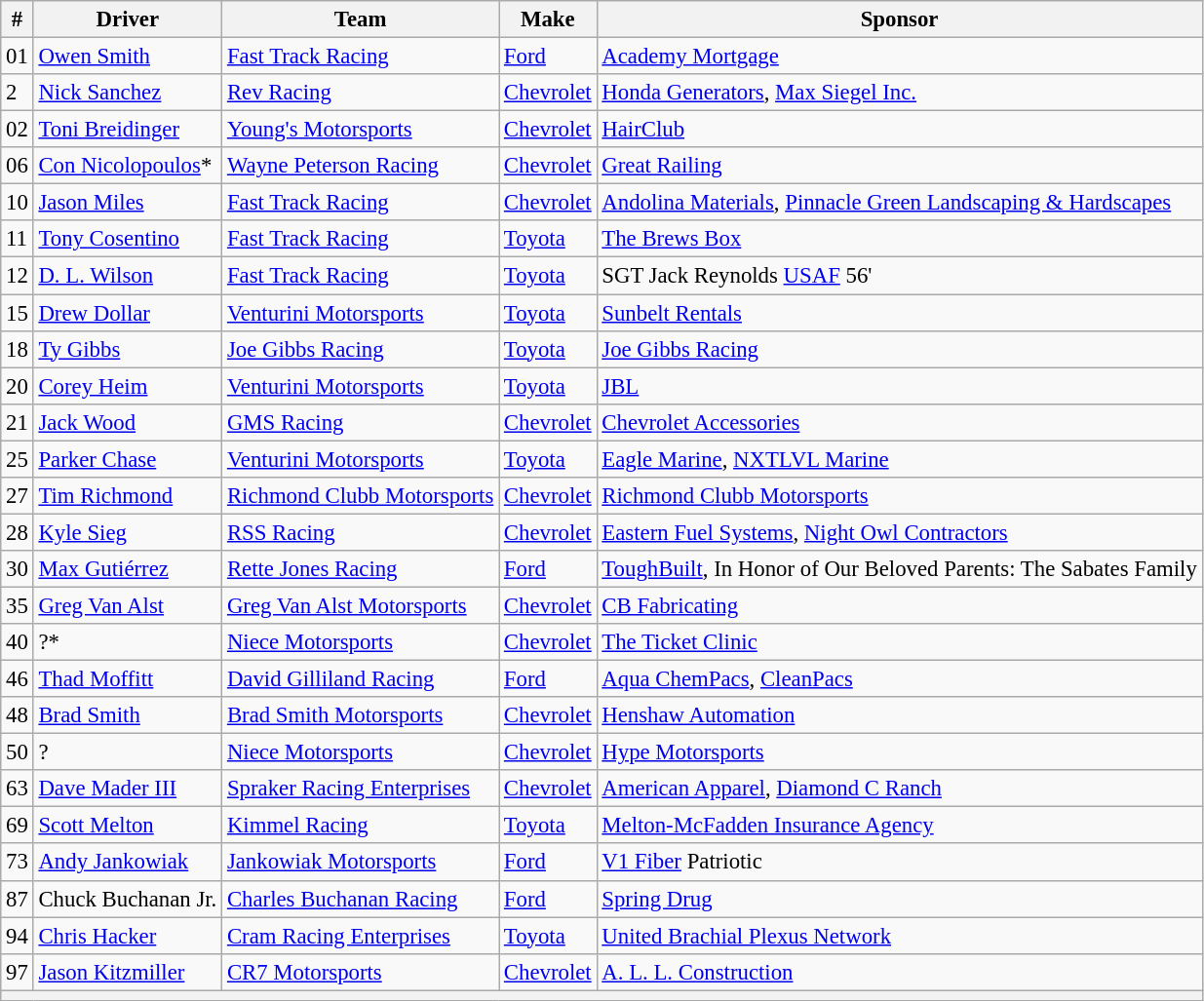<table class="wikitable" style="font-size:95%">
<tr>
<th>#</th>
<th>Driver</th>
<th>Team</th>
<th>Make</th>
<th>Sponsor</th>
</tr>
<tr>
<td>01</td>
<td><a href='#'>Owen Smith</a></td>
<td><a href='#'>Fast Track Racing</a></td>
<td><a href='#'>Ford</a></td>
<td><a href='#'>Academy Mortgage</a></td>
</tr>
<tr>
<td>2</td>
<td><a href='#'>Nick Sanchez</a></td>
<td><a href='#'>Rev Racing</a></td>
<td><a href='#'>Chevrolet</a></td>
<td><a href='#'>Honda Generators</a>, <a href='#'>Max Siegel Inc.</a></td>
</tr>
<tr>
<td>02</td>
<td><a href='#'>Toni Breidinger</a></td>
<td><a href='#'>Young's Motorsports</a></td>
<td><a href='#'>Chevrolet</a></td>
<td><a href='#'>HairClub</a></td>
</tr>
<tr>
<td>06</td>
<td><a href='#'>Con Nicolopoulos</a>*</td>
<td><a href='#'>Wayne Peterson Racing</a></td>
<td><a href='#'>Chevrolet</a></td>
<td><a href='#'>Great Railing</a></td>
</tr>
<tr>
<td>10</td>
<td><a href='#'>Jason Miles</a></td>
<td><a href='#'>Fast Track Racing</a></td>
<td><a href='#'>Chevrolet</a></td>
<td><a href='#'>Andolina Materials</a>, <a href='#'>Pinnacle Green Landscaping & Hardscapes</a></td>
</tr>
<tr>
<td>11</td>
<td><a href='#'>Tony Cosentino</a></td>
<td><a href='#'>Fast Track Racing</a></td>
<td><a href='#'>Toyota</a></td>
<td><a href='#'>The Brews Box</a></td>
</tr>
<tr>
<td>12</td>
<td><a href='#'>D. L. Wilson</a></td>
<td><a href='#'>Fast Track Racing</a></td>
<td><a href='#'>Toyota</a></td>
<td>SGT Jack Reynolds <a href='#'>USAF</a> 56'</td>
</tr>
<tr>
<td>15</td>
<td><a href='#'>Drew Dollar</a></td>
<td><a href='#'>Venturini Motorsports</a></td>
<td><a href='#'>Toyota</a></td>
<td><a href='#'>Sunbelt Rentals</a></td>
</tr>
<tr>
<td>18</td>
<td><a href='#'>Ty Gibbs</a></td>
<td><a href='#'>Joe Gibbs Racing</a></td>
<td><a href='#'>Toyota</a></td>
<td><a href='#'>Joe Gibbs Racing</a></td>
</tr>
<tr>
<td>20</td>
<td><a href='#'>Corey Heim</a></td>
<td><a href='#'>Venturini Motorsports</a></td>
<td><a href='#'>Toyota</a></td>
<td><a href='#'>JBL</a></td>
</tr>
<tr>
<td>21</td>
<td><a href='#'>Jack Wood</a></td>
<td><a href='#'>GMS Racing</a></td>
<td><a href='#'>Chevrolet</a></td>
<td><a href='#'>Chevrolet Accessories</a></td>
</tr>
<tr>
<td>25</td>
<td><a href='#'>Parker Chase</a></td>
<td><a href='#'>Venturini Motorsports</a></td>
<td><a href='#'>Toyota</a></td>
<td><a href='#'>Eagle Marine</a>, <a href='#'>NXTLVL Marine</a></td>
</tr>
<tr>
<td>27</td>
<td><a href='#'>Tim Richmond</a></td>
<td><a href='#'>Richmond Clubb Motorsports</a></td>
<td><a href='#'>Chevrolet</a></td>
<td><a href='#'>Richmond Clubb Motorsports</a></td>
</tr>
<tr>
<td>28</td>
<td><a href='#'>Kyle Sieg</a></td>
<td><a href='#'>RSS Racing</a></td>
<td><a href='#'>Chevrolet</a></td>
<td><a href='#'>Eastern Fuel Systems</a>, <a href='#'>Night Owl Contractors</a></td>
</tr>
<tr>
<td>30</td>
<td><a href='#'>Max Gutiérrez</a></td>
<td><a href='#'>Rette Jones Racing</a></td>
<td><a href='#'>Ford</a></td>
<td><a href='#'>ToughBuilt</a>, In Honor of Our Beloved Parents: The Sabates Family</td>
</tr>
<tr>
<td>35</td>
<td><a href='#'>Greg Van Alst</a></td>
<td><a href='#'>Greg Van Alst Motorsports</a></td>
<td><a href='#'>Chevrolet</a></td>
<td><a href='#'>CB Fabricating</a></td>
</tr>
<tr>
<td>40</td>
<td>?*</td>
<td><a href='#'>Niece Motorsports</a></td>
<td><a href='#'>Chevrolet</a></td>
<td><a href='#'>The Ticket Clinic</a></td>
</tr>
<tr>
<td>46</td>
<td><a href='#'>Thad Moffitt</a></td>
<td><a href='#'>David Gilliland Racing</a></td>
<td><a href='#'>Ford</a></td>
<td><a href='#'>Aqua ChemPacs</a>, <a href='#'>CleanPacs</a></td>
</tr>
<tr>
<td>48</td>
<td><a href='#'>Brad Smith</a></td>
<td><a href='#'>Brad Smith Motorsports</a></td>
<td><a href='#'>Chevrolet</a></td>
<td><a href='#'>Henshaw Automation</a></td>
</tr>
<tr>
<td>50</td>
<td>?</td>
<td><a href='#'>Niece Motorsports</a></td>
<td><a href='#'>Chevrolet</a></td>
<td><a href='#'>Hype Motorsports</a></td>
</tr>
<tr>
<td>63</td>
<td><a href='#'>Dave Mader III</a></td>
<td><a href='#'>Spraker Racing Enterprises</a></td>
<td><a href='#'>Chevrolet</a></td>
<td><a href='#'>American Apparel</a>, <a href='#'>Diamond C Ranch</a></td>
</tr>
<tr>
<td>69</td>
<td><a href='#'>Scott Melton</a></td>
<td><a href='#'>Kimmel Racing</a></td>
<td><a href='#'>Toyota</a></td>
<td><a href='#'>Melton-McFadden Insurance Agency</a></td>
</tr>
<tr>
<td>73</td>
<td><a href='#'>Andy Jankowiak</a></td>
<td><a href='#'>Jankowiak Motorsports</a></td>
<td><a href='#'>Ford</a></td>
<td><a href='#'>V1 Fiber</a> Patriotic</td>
</tr>
<tr>
<td>87</td>
<td>Chuck Buchanan Jr.</td>
<td><a href='#'>Charles Buchanan Racing</a></td>
<td><a href='#'>Ford</a></td>
<td><a href='#'>Spring Drug</a></td>
</tr>
<tr>
<td>94</td>
<td><a href='#'>Chris Hacker</a></td>
<td><a href='#'>Cram Racing Enterprises</a></td>
<td><a href='#'>Toyota</a></td>
<td><a href='#'>United Brachial Plexus Network</a></td>
</tr>
<tr>
<td>97</td>
<td><a href='#'>Jason Kitzmiller</a></td>
<td><a href='#'>CR7 Motorsports</a></td>
<td><a href='#'>Chevrolet</a></td>
<td><a href='#'>A. L. L. Construction</a></td>
</tr>
<tr>
<th colspan="5"></th>
</tr>
</table>
